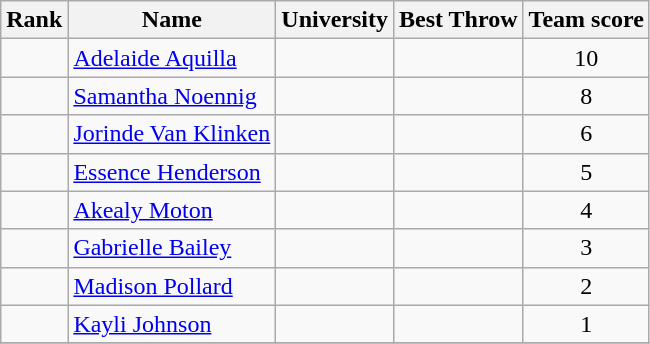<table class="wikitable sortable" style="text-align:center">
<tr>
<th>Rank</th>
<th>Name</th>
<th>University</th>
<th>Best Throw</th>
<th>Team score</th>
</tr>
<tr>
<td></td>
<td align=left> <a href='#'>Adelaide Aquilla</a></td>
<td></td>
<td><strong></strong></td>
<td>10</td>
</tr>
<tr>
<td></td>
<td align=left> <a href='#'>Samantha Noennig</a></td>
<td></td>
<td><strong></strong></td>
<td>8</td>
</tr>
<tr>
<td></td>
<td align=left> <a href='#'>Jorinde Van Klinken</a></td>
<td></td>
<td><strong></strong></td>
<td>6</td>
</tr>
<tr>
<td></td>
<td align=left> <a href='#'>Essence Henderson</a></td>
<td></td>
<td><strong></strong></td>
<td>5</td>
</tr>
<tr>
<td></td>
<td align=left> <a href='#'>Akealy Moton</a></td>
<td></td>
<td><strong></strong></td>
<td>4</td>
</tr>
<tr>
<td></td>
<td align=left> <a href='#'>Gabrielle Bailey</a></td>
<td></td>
<td><strong></strong></td>
<td>3</td>
</tr>
<tr>
<td></td>
<td align=left> <a href='#'>Madison Pollard</a></td>
<td></td>
<td><strong></strong></td>
<td>2</td>
</tr>
<tr>
<td></td>
<td align=left> <a href='#'>Kayli Johnson</a></td>
<td></td>
<td><strong></strong></td>
<td>1</td>
</tr>
<tr>
</tr>
</table>
